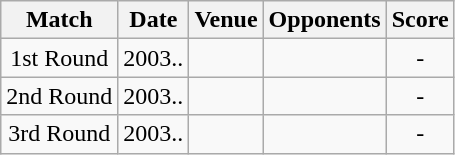<table class="wikitable" style="text-align:center;">
<tr>
<th>Match</th>
<th>Date</th>
<th>Venue</th>
<th>Opponents</th>
<th>Score</th>
</tr>
<tr>
<td>1st Round</td>
<td>2003..</td>
<td><a href='#'></a></td>
<td><a href='#'></a></td>
<td>-</td>
</tr>
<tr>
<td>2nd Round</td>
<td>2003..</td>
<td><a href='#'></a></td>
<td><a href='#'></a></td>
<td>-</td>
</tr>
<tr>
<td>3rd Round</td>
<td>2003..</td>
<td><a href='#'></a></td>
<td><a href='#'></a></td>
<td>-</td>
</tr>
</table>
